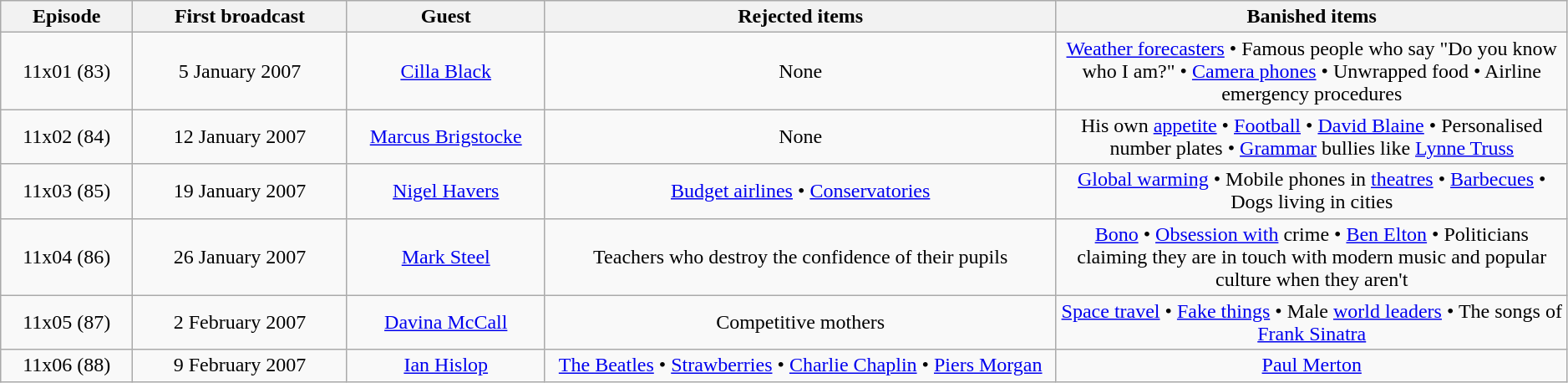<table class="wikitable"  style="width:99%; left:0 auto; text-align:center;">
<tr>
<th style="width:8%;">Episode</th>
<th style="width:13%;">First broadcast</th>
<th style="width:12%;">Guest</th>
<th style="width:31%;">Rejected items</th>
<th style="width:31%;">Banished items</th>
</tr>
<tr>
<td>11x01 (83)</td>
<td>5 January 2007</td>
<td><a href='#'>Cilla Black</a></td>
<td>None</td>
<td><a href='#'>Weather forecasters</a> • Famous people who say "Do you know who I am?" • <a href='#'>Camera phones</a> • Unwrapped food • Airline emergency procedures</td>
</tr>
<tr>
<td>11x02 (84)</td>
<td>12 January 2007</td>
<td><a href='#'>Marcus Brigstocke</a></td>
<td>None</td>
<td>His own <a href='#'>appetite</a> • <a href='#'>Football</a> • <a href='#'>David Blaine</a> • Personalised number plates • <a href='#'>Grammar</a> bullies like <a href='#'>Lynne Truss</a></td>
</tr>
<tr>
<td>11x03 (85)</td>
<td>19 January 2007</td>
<td><a href='#'>Nigel Havers</a></td>
<td><a href='#'>Budget airlines</a> • <a href='#'>Conservatories</a></td>
<td><a href='#'>Global warming</a> • Mobile phones in <a href='#'>theatres</a> • <a href='#'>Barbecues</a> • Dogs living in cities</td>
</tr>
<tr>
<td>11x04 (86)</td>
<td>26 January 2007</td>
<td><a href='#'>Mark Steel</a></td>
<td>Teachers who destroy the confidence of their pupils</td>
<td><a href='#'>Bono</a> • <a href='#'>Obsession with</a> crime • <a href='#'>Ben Elton</a> • Politicians claiming they are in touch with modern music and popular culture when they aren't</td>
</tr>
<tr>
<td>11x05 (87)</td>
<td>2 February 2007</td>
<td><a href='#'>Davina McCall</a></td>
<td>Competitive mothers</td>
<td><a href='#'>Space travel</a> • <a href='#'>Fake things</a> • Male <a href='#'>world leaders</a> • The songs of <a href='#'>Frank Sinatra</a></td>
</tr>
<tr>
<td>11x06 (88)</td>
<td>9 February 2007</td>
<td><a href='#'>Ian Hislop</a></td>
<td><a href='#'>The Beatles</a> • <a href='#'>Strawberries</a> • <a href='#'>Charlie Chaplin</a> • <a href='#'>Piers Morgan</a></td>
<td><a href='#'>Paul Merton</a></td>
</tr>
</table>
